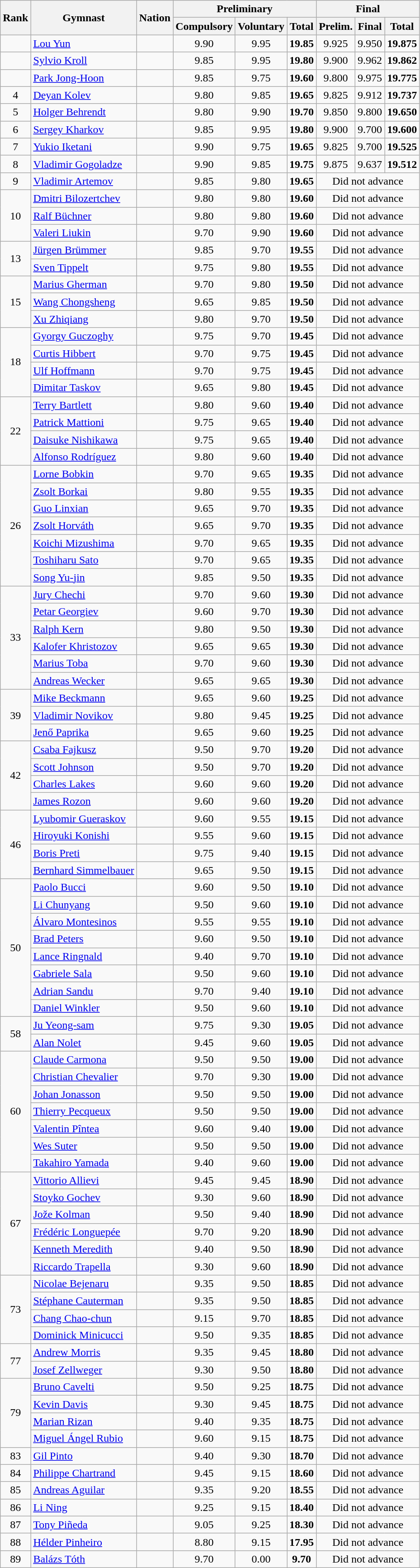<table class="wikitable sortable" style="text-align:center">
<tr>
<th rowspan=2>Rank</th>
<th rowspan=2>Gymnast</th>
<th rowspan=2>Nation</th>
<th colspan=3>Preliminary</th>
<th colspan=3>Final</th>
</tr>
<tr>
<th>Compulsory</th>
<th>Voluntary</th>
<th>Total</th>
<th> Prelim.</th>
<th>Final</th>
<th>Total</th>
</tr>
<tr>
<td></td>
<td align=left data-sort-value=Lou><a href='#'>Lou Yun</a></td>
<td align=left></td>
<td>9.90</td>
<td>9.95</td>
<td><strong>19.85</strong></td>
<td>9.925</td>
<td>9.950</td>
<td><strong>19.875</strong></td>
</tr>
<tr>
<td></td>
<td align=left data-sort-value=Kroll><a href='#'>Sylvio Kroll</a></td>
<td align=left></td>
<td>9.85</td>
<td>9.95</td>
<td><strong>19.80</strong></td>
<td>9.900</td>
<td>9.962</td>
<td><strong>19.862</strong></td>
</tr>
<tr>
<td></td>
<td align=left data-sort-value=Park><a href='#'>Park Jong-Hoon</a></td>
<td align=left></td>
<td>9.85</td>
<td>9.75</td>
<td><strong>19.60</strong></td>
<td>9.800</td>
<td>9.975</td>
<td><strong>19.775</strong></td>
</tr>
<tr>
<td>4</td>
<td align=left data-sort-value=Kolev><a href='#'>Deyan Kolev</a></td>
<td align=left></td>
<td>9.80</td>
<td>9.85</td>
<td><strong>19.65</strong></td>
<td>9.825</td>
<td>9.912</td>
<td><strong>19.737</strong></td>
</tr>
<tr>
<td>5</td>
<td align=left data-sort-value=Behrendt><a href='#'>Holger Behrendt</a></td>
<td align=left></td>
<td>9.80</td>
<td>9.90</td>
<td><strong>19.70</strong></td>
<td>9.850</td>
<td>9.800</td>
<td><strong>19.650</strong></td>
</tr>
<tr>
<td>6</td>
<td align=left data-sort-value=Kharkov><a href='#'>Sergey Kharkov</a></td>
<td align=left></td>
<td>9.85</td>
<td>9.95</td>
<td><strong>19.80</strong></td>
<td>9.900</td>
<td>9.700</td>
<td><strong>19.600</strong></td>
</tr>
<tr>
<td>7</td>
<td align=left data-sort-value=Iketani><a href='#'>Yukio Iketani</a></td>
<td align=left></td>
<td>9.90</td>
<td>9.75</td>
<td><strong>19.65</strong></td>
<td>9.825</td>
<td>9.700</td>
<td><strong>19.525</strong></td>
</tr>
<tr>
<td>8</td>
<td align=left data-sort-value=Gogoladze><a href='#'>Vladimir Gogoladze</a></td>
<td align=left></td>
<td>9.90</td>
<td>9.85</td>
<td><strong>19.75</strong></td>
<td>9.875</td>
<td>9.637</td>
<td><strong>19.512</strong></td>
</tr>
<tr>
<td>9</td>
<td align=left data-sort-value=Artemov><a href='#'>Vladimir Artemov</a></td>
<td align=left></td>
<td>9.85</td>
<td>9.80</td>
<td><strong>19.65</strong></td>
<td colspan=3 data-sort-value=0.00>Did not advance</td>
</tr>
<tr>
<td rowspan=3>10</td>
<td align=left data-sort-value=Bilozertchev><a href='#'>Dmitri Bilozertchev</a></td>
<td align=left></td>
<td>9.80</td>
<td>9.80</td>
<td><strong>19.60</strong></td>
<td colspan=3 data-sort-value=0.00>Did not advance</td>
</tr>
<tr>
<td align=left data-sort-value=Büchner><a href='#'>Ralf Büchner</a></td>
<td align=left></td>
<td>9.80</td>
<td>9.80</td>
<td><strong>19.60</strong></td>
<td colspan=3 data-sort-value=0.00>Did not advance</td>
</tr>
<tr>
<td align=left data-sort-value=Liukin><a href='#'>Valeri Liukin</a></td>
<td align=left></td>
<td>9.70</td>
<td>9.90</td>
<td><strong>19.60</strong></td>
<td colspan=3 data-sort-value=0.00>Did not advance</td>
</tr>
<tr>
<td rowspan=2>13</td>
<td align=left data-sort-value=Brümmer><a href='#'>Jürgen Brümmer</a></td>
<td align=left></td>
<td>9.85</td>
<td>9.70</td>
<td><strong>19.55</strong></td>
<td colspan=3 data-sort-value=0.00>Did not advance</td>
</tr>
<tr>
<td align=left data-sort-value=Tippelt><a href='#'>Sven Tippelt</a></td>
<td align=left></td>
<td>9.75</td>
<td>9.80</td>
<td><strong>19.55</strong></td>
<td colspan=3 data-sort-value=0.00>Did not advance</td>
</tr>
<tr>
<td rowspan=3>15</td>
<td align=left data-sort-value=Gherman><a href='#'>Marius Gherman</a></td>
<td align=left></td>
<td>9.70</td>
<td>9.80</td>
<td><strong>19.50</strong></td>
<td colspan=3 data-sort-value=0.00>Did not advance</td>
</tr>
<tr>
<td align=left data-sort-value=Wang><a href='#'>Wang Chongsheng</a></td>
<td align=left></td>
<td>9.65</td>
<td>9.85</td>
<td><strong>19.50</strong></td>
<td colspan=3 data-sort-value=0.00>Did not advance</td>
</tr>
<tr>
<td align=left data-sort-value=Xu><a href='#'>Xu Zhiqiang</a></td>
<td align=left></td>
<td>9.80</td>
<td>9.70</td>
<td><strong>19.50</strong></td>
<td colspan=3 data-sort-value=0.00>Did not advance</td>
</tr>
<tr>
<td rowspan=4>18</td>
<td align=left data-sort-value=Guczoghy><a href='#'>Gyorgy Guczoghy</a></td>
<td align=left></td>
<td>9.75</td>
<td>9.70</td>
<td><strong>19.45</strong></td>
<td colspan=3 data-sort-value=0.00>Did not advance</td>
</tr>
<tr>
<td align=left data-sort-value=Hibbert><a href='#'>Curtis Hibbert</a></td>
<td align=left></td>
<td>9.70</td>
<td>9.75</td>
<td><strong>19.45</strong></td>
<td colspan=3 data-sort-value=0.00>Did not advance</td>
</tr>
<tr>
<td align=left data-sort-value=Hoffmann><a href='#'>Ulf Hoffmann</a></td>
<td align=left></td>
<td>9.70</td>
<td>9.75</td>
<td><strong>19.45</strong></td>
<td colspan=3 data-sort-value=0.00>Did not advance</td>
</tr>
<tr>
<td align=left data-sort-value=Taskov><a href='#'>Dimitar Taskov</a></td>
<td align=left></td>
<td>9.65</td>
<td>9.80</td>
<td><strong>19.45</strong></td>
<td colspan=3 data-sort-value=0.00>Did not advance</td>
</tr>
<tr>
<td rowspan=4>22</td>
<td align=left data-sort-value=Bartlett><a href='#'>Terry Bartlett</a></td>
<td align=left></td>
<td>9.80</td>
<td>9.60</td>
<td><strong>19.40</strong></td>
<td colspan=3 data-sort-value=0.00>Did not advance</td>
</tr>
<tr>
<td align=left data-sort-value=Mattioni><a href='#'>Patrick Mattioni</a></td>
<td align=left></td>
<td>9.75</td>
<td>9.65</td>
<td><strong>19.40</strong></td>
<td colspan=3 data-sort-value=0.00>Did not advance</td>
</tr>
<tr>
<td align=left data-sort-value=Nishikawa><a href='#'>Daisuke Nishikawa</a></td>
<td align=left></td>
<td>9.75</td>
<td>9.65</td>
<td><strong>19.40</strong></td>
<td colspan=3 data-sort-value=0.00>Did not advance</td>
</tr>
<tr>
<td align=left data-sort-value=Rodríguez><a href='#'>Alfonso Rodríguez</a></td>
<td align=left></td>
<td>9.80</td>
<td>9.60</td>
<td><strong>19.40</strong></td>
<td colspan=3 data-sort-value=0.00>Did not advance</td>
</tr>
<tr>
<td rowspan=7>26</td>
<td align=left data-sort-value=Bobkin><a href='#'>Lorne Bobkin</a></td>
<td align=left></td>
<td>9.70</td>
<td>9.65</td>
<td><strong>19.35</strong></td>
<td colspan=3 data-sort-value=0.00>Did not advance</td>
</tr>
<tr>
<td align=left data-sort-value=Borkai><a href='#'>Zsolt Borkai</a></td>
<td align=left></td>
<td>9.80</td>
<td>9.55</td>
<td><strong>19.35</strong></td>
<td colspan=3 data-sort-value=0.00>Did not advance</td>
</tr>
<tr>
<td align=left data-sort-value=Guo><a href='#'>Guo Linxian</a></td>
<td align=left></td>
<td>9.65</td>
<td>9.70</td>
<td><strong>19.35</strong></td>
<td colspan=3 data-sort-value=0.00>Did not advance</td>
</tr>
<tr>
<td align=left data-sort-value=Horváth><a href='#'>Zsolt Horváth</a></td>
<td align=left></td>
<td>9.65</td>
<td>9.70</td>
<td><strong>19.35</strong></td>
<td colspan=3 data-sort-value=0.00>Did not advance</td>
</tr>
<tr>
<td align=left data-sort-value=Mizushima><a href='#'>Koichi Mizushima</a></td>
<td align=left></td>
<td>9.70</td>
<td>9.65</td>
<td><strong>19.35</strong></td>
<td colspan=3 data-sort-value=0.00>Did not advance</td>
</tr>
<tr>
<td align=left data-sort-value=Sato><a href='#'>Toshiharu Sato</a></td>
<td align=left></td>
<td>9.70</td>
<td>9.65</td>
<td><strong>19.35</strong></td>
<td colspan=3 data-sort-value=0.00>Did not advance</td>
</tr>
<tr>
<td align=left data-sort-value=Song><a href='#'>Song Yu-jin</a></td>
<td align=left></td>
<td>9.85</td>
<td>9.50</td>
<td><strong>19.35</strong></td>
<td colspan=3 data-sort-value=0.00>Did not advance</td>
</tr>
<tr>
<td rowspan=6>33</td>
<td align=left data-sort-value=Chechi><a href='#'>Jury Chechi</a></td>
<td align=left></td>
<td>9.70</td>
<td>9.60</td>
<td><strong>19.30</strong></td>
<td colspan=3 data-sort-value=0.00>Did not advance</td>
</tr>
<tr>
<td align=left data-sort-value=Georgiev><a href='#'>Petar Georgiev</a></td>
<td align=left></td>
<td>9.60</td>
<td>9.70</td>
<td><strong>19.30</strong></td>
<td colspan=3 data-sort-value=0.00>Did not advance</td>
</tr>
<tr>
<td align=left data-sort-value=Kern><a href='#'>Ralph Kern</a></td>
<td align=left></td>
<td>9.80</td>
<td>9.50</td>
<td><strong>19.30</strong></td>
<td colspan=3 data-sort-value=0.00>Did not advance</td>
</tr>
<tr>
<td align=left data-sort-value=Khristozov><a href='#'>Kalofer Khristozov</a></td>
<td align=left></td>
<td>9.65</td>
<td>9.65</td>
<td><strong>19.30</strong></td>
<td colspan=3 data-sort-value=0.00>Did not advance</td>
</tr>
<tr>
<td align=left data-sort-value=Toba><a href='#'>Marius Toba</a></td>
<td align=left></td>
<td>9.70</td>
<td>9.60</td>
<td><strong>19.30</strong></td>
<td colspan=3 data-sort-value=0.00>Did not advance</td>
</tr>
<tr>
<td align=left data-sort-value=Wecker><a href='#'>Andreas Wecker</a></td>
<td align=left></td>
<td>9.65</td>
<td>9.65</td>
<td><strong>19.30</strong></td>
<td colspan=3 data-sort-value=0.00>Did not advance</td>
</tr>
<tr>
<td rowspan=3>39</td>
<td align=left data-sort-value=Beckmann><a href='#'>Mike Beckmann</a></td>
<td align=left></td>
<td>9.65</td>
<td>9.60</td>
<td><strong>19.25</strong></td>
<td colspan=3 data-sort-value=0.00>Did not advance</td>
</tr>
<tr>
<td align=left data-sort-value=Novikov><a href='#'>Vladimir Novikov</a></td>
<td align=left></td>
<td>9.80</td>
<td>9.45</td>
<td><strong>19.25</strong></td>
<td colspan=3 data-sort-value=0.00>Did not advance</td>
</tr>
<tr>
<td align=left data-sort-value=Paprika><a href='#'>Jenő Paprika</a></td>
<td align=left></td>
<td>9.65</td>
<td>9.60</td>
<td><strong>19.25</strong></td>
<td colspan=3 data-sort-value=0.00>Did not advance</td>
</tr>
<tr>
<td rowspan=4>42</td>
<td align=left data-sort-value=Fajkusz><a href='#'>Csaba Fajkusz</a></td>
<td align=left></td>
<td>9.50</td>
<td>9.70</td>
<td><strong>19.20</strong></td>
<td colspan=3 data-sort-value=0.00>Did not advance</td>
</tr>
<tr>
<td align=left data-sort-value=Johnson><a href='#'>Scott Johnson</a></td>
<td align=left></td>
<td>9.50</td>
<td>9.70</td>
<td><strong>19.20</strong></td>
<td colspan=3 data-sort-value=0.00>Did not advance</td>
</tr>
<tr>
<td align=left data-sort-value=Lakes><a href='#'>Charles Lakes</a></td>
<td align=left></td>
<td>9.60</td>
<td>9.60</td>
<td><strong>19.20</strong></td>
<td colspan=3 data-sort-value=0.00>Did not advance</td>
</tr>
<tr>
<td align=left data-sort-value=Rozon><a href='#'>James Rozon</a></td>
<td align=left></td>
<td>9.60</td>
<td>9.60</td>
<td><strong>19.20</strong></td>
<td colspan=3 data-sort-value=0.00>Did not advance</td>
</tr>
<tr>
<td rowspan=4>46</td>
<td align=left data-sort-value=Gueraskov><a href='#'>Lyubomir Gueraskov</a></td>
<td align=left></td>
<td>9.60</td>
<td>9.55</td>
<td><strong>19.15</strong></td>
<td colspan=3 data-sort-value=0.00>Did not advance</td>
</tr>
<tr>
<td align=left data-sort-value=Konishi><a href='#'>Hiroyuki Konishi</a></td>
<td align=left></td>
<td>9.55</td>
<td>9.60</td>
<td><strong>19.15</strong></td>
<td colspan=3 data-sort-value=0.00>Did not advance</td>
</tr>
<tr>
<td align=left data-sort-value=Preti><a href='#'>Boris Preti</a></td>
<td align=left></td>
<td>9.75</td>
<td>9.40</td>
<td><strong>19.15</strong></td>
<td colspan=3 data-sort-value=0.00>Did not advance</td>
</tr>
<tr>
<td align=left data-sort-value=Simmelbauer><a href='#'>Bernhard Simmelbauer</a></td>
<td align=left></td>
<td>9.65</td>
<td>9.50</td>
<td><strong>19.15</strong></td>
<td colspan=3 data-sort-value=0.00>Did not advance</td>
</tr>
<tr>
<td rowspan=8>50</td>
<td align=left data-sort-value=Bucci><a href='#'>Paolo Bucci</a></td>
<td align=left></td>
<td>9.60</td>
<td>9.50</td>
<td><strong>19.10</strong></td>
<td colspan=3 data-sort-value=0.00>Did not advance</td>
</tr>
<tr>
<td align=left data-sort-value=Li><a href='#'>Li Chunyang</a></td>
<td align=left></td>
<td>9.50</td>
<td>9.60</td>
<td><strong>19.10</strong></td>
<td colspan=3 data-sort-value=0.00>Did not advance</td>
</tr>
<tr>
<td align=left data-sort-value=Montesinos><a href='#'>Álvaro Montesinos</a></td>
<td align=left></td>
<td>9.55</td>
<td>9.55</td>
<td><strong>19.10</strong></td>
<td colspan=3 data-sort-value=0.00>Did not advance</td>
</tr>
<tr>
<td align=left data-sort-value=Peters><a href='#'>Brad Peters</a></td>
<td align=left></td>
<td>9.60</td>
<td>9.50</td>
<td><strong>19.10</strong></td>
<td colspan=3 data-sort-value=0.00>Did not advance</td>
</tr>
<tr>
<td align=left data-sort-value=Ringnald><a href='#'>Lance Ringnald</a></td>
<td align=left></td>
<td>9.40</td>
<td>9.70</td>
<td><strong>19.10</strong></td>
<td colspan=3 data-sort-value=0.00>Did not advance</td>
</tr>
<tr>
<td align=left data-sort-value=Sala><a href='#'>Gabriele Sala</a></td>
<td align=left></td>
<td>9.50</td>
<td>9.60</td>
<td><strong>19.10</strong></td>
<td colspan=3 data-sort-value=0.00>Did not advance</td>
</tr>
<tr>
<td align=left data-sort-value=Sandu><a href='#'>Adrian Sandu</a></td>
<td align=left></td>
<td>9.70</td>
<td>9.40</td>
<td><strong>19.10</strong></td>
<td colspan=3 data-sort-value=0.00>Did not advance</td>
</tr>
<tr>
<td align=left data-sort-value=Winkler><a href='#'>Daniel Winkler</a></td>
<td align=left></td>
<td>9.50</td>
<td>9.60</td>
<td><strong>19.10</strong></td>
<td colspan=3 data-sort-value=0.00>Did not advance</td>
</tr>
<tr>
<td rowspan=2>58</td>
<td align=left data-sort-value=Ju><a href='#'>Ju Yeong-sam</a></td>
<td align=left></td>
<td>9.75</td>
<td>9.30</td>
<td><strong>19.05</strong></td>
<td colspan=3 data-sort-value=0.00>Did not advance</td>
</tr>
<tr>
<td align=left data-sort-value=Nolet><a href='#'>Alan Nolet</a></td>
<td align=left></td>
<td>9.45</td>
<td>9.60</td>
<td><strong>19.05</strong></td>
<td colspan=3 data-sort-value=0.00>Did not advance</td>
</tr>
<tr>
<td rowspan=7>60</td>
<td align=left data-sort-value=Carmona><a href='#'>Claude Carmona</a></td>
<td align=left></td>
<td>9.50</td>
<td>9.50</td>
<td><strong>19.00</strong></td>
<td colspan=3 data-sort-value=0.00>Did not advance</td>
</tr>
<tr>
<td align=left data-sort-value=Chevalier><a href='#'>Christian Chevalier</a></td>
<td align=left></td>
<td>9.70</td>
<td>9.30</td>
<td><strong>19.00</strong></td>
<td colspan=3 data-sort-value=0.00>Did not advance</td>
</tr>
<tr>
<td align=left data-sort-value=Jonasson><a href='#'>Johan Jonasson</a></td>
<td align=left></td>
<td>9.50</td>
<td>9.50</td>
<td><strong>19.00</strong></td>
<td colspan=3 data-sort-value=0.00>Did not advance</td>
</tr>
<tr>
<td align=left data-sort-value=Pecqueux><a href='#'>Thierry Pecqueux</a></td>
<td align=left></td>
<td>9.50</td>
<td>9.50</td>
<td><strong>19.00</strong></td>
<td colspan=3 data-sort-value=0.00>Did not advance</td>
</tr>
<tr>
<td align=left data-sort-value=Pîntea><a href='#'>Valentin Pîntea</a></td>
<td align=left></td>
<td>9.60</td>
<td>9.40</td>
<td><strong>19.00</strong></td>
<td colspan=3 data-sort-value=0.00>Did not advance</td>
</tr>
<tr>
<td align=left data-sort-value=Suter><a href='#'>Wes Suter</a></td>
<td align=left></td>
<td>9.50</td>
<td>9.50</td>
<td><strong>19.00</strong></td>
<td colspan=3 data-sort-value=0.00>Did not advance</td>
</tr>
<tr>
<td align=left data-sort-value=Yamada><a href='#'>Takahiro Yamada</a></td>
<td align=left></td>
<td>9.40</td>
<td>9.60</td>
<td><strong>19.00</strong></td>
<td colspan=3 data-sort-value=0.00>Did not advance</td>
</tr>
<tr>
<td rowspan=6>67</td>
<td align=left data-sort-value=Allievi><a href='#'>Vittorio Allievi</a></td>
<td align=left></td>
<td>9.45</td>
<td>9.45</td>
<td><strong>18.90</strong></td>
<td colspan=3 data-sort-value=0.00>Did not advance</td>
</tr>
<tr>
<td align=left data-sort-value=Gochev><a href='#'>Stoyko Gochev</a></td>
<td align=left></td>
<td>9.30</td>
<td>9.60</td>
<td><strong>18.90</strong></td>
<td colspan=3 data-sort-value=0.00>Did not advance</td>
</tr>
<tr>
<td align=left data-sort-value=Kolman><a href='#'>Jože Kolman</a></td>
<td align=left></td>
<td>9.50</td>
<td>9.40</td>
<td><strong>18.90</strong></td>
<td colspan=3 data-sort-value=0.00>Did not advance</td>
</tr>
<tr>
<td align=left data-sort-value=Longuepée><a href='#'>Frédéric Longuepée</a></td>
<td align=left></td>
<td>9.70</td>
<td>9.20</td>
<td><strong>18.90</strong></td>
<td colspan=3 data-sort-value=0.00>Did not advance</td>
</tr>
<tr>
<td align=left data-sort-value=Meredith><a href='#'>Kenneth Meredith</a></td>
<td align=left></td>
<td>9.40</td>
<td>9.50</td>
<td><strong>18.90</strong></td>
<td colspan=3 data-sort-value=0.00>Did not advance</td>
</tr>
<tr>
<td align=left data-sort-value=Trapella><a href='#'>Riccardo Trapella</a></td>
<td align=left></td>
<td>9.30</td>
<td>9.60</td>
<td><strong>18.90</strong></td>
<td colspan=3 data-sort-value=0.00>Did not advance</td>
</tr>
<tr>
<td rowspan=4>73</td>
<td align=left data-sort-value=Bejenaru><a href='#'>Nicolae Bejenaru</a></td>
<td align=left></td>
<td>9.35</td>
<td>9.50</td>
<td><strong>18.85</strong></td>
<td colspan=3 data-sort-value=0.00>Did not advance</td>
</tr>
<tr>
<td align=left data-sort-value=Cauterman><a href='#'>Stéphane Cauterman</a></td>
<td align=left></td>
<td>9.35</td>
<td>9.50</td>
<td><strong>18.85</strong></td>
<td colspan=3 data-sort-value=0.00>Did not advance</td>
</tr>
<tr>
<td align=left data-sort-value=Chang><a href='#'>Chang Chao-chun</a></td>
<td align=left></td>
<td>9.15</td>
<td>9.70</td>
<td><strong>18.85</strong></td>
<td colspan=3 data-sort-value=0.00>Did not advance</td>
</tr>
<tr>
<td align=left data-sort-value=Minicucci Jr.><a href='#'>Dominick Minicucci</a></td>
<td align=left></td>
<td>9.50</td>
<td>9.35</td>
<td><strong>18.85</strong></td>
<td colspan=3 data-sort-value=0.00>Did not advance</td>
</tr>
<tr>
<td rowspan=2>77</td>
<td align=left data-sort-value=Morris><a href='#'>Andrew Morris</a></td>
<td align=left></td>
<td>9.35</td>
<td>9.45</td>
<td><strong>18.80</strong></td>
<td colspan=3 data-sort-value=0.00>Did not advance</td>
</tr>
<tr>
<td align=left data-sort-value=Zellweger><a href='#'>Josef Zellweger</a></td>
<td align=left></td>
<td>9.30</td>
<td>9.50</td>
<td><strong>18.80</strong></td>
<td colspan=3 data-sort-value=0.00>Did not advance</td>
</tr>
<tr>
<td rowspan=4>79</td>
<td align=left data-sort-value=Cavelti><a href='#'>Bruno Cavelti</a></td>
<td align=left></td>
<td>9.50</td>
<td>9.25</td>
<td><strong>18.75</strong></td>
<td colspan=3 data-sort-value=0.00>Did not advance</td>
</tr>
<tr>
<td align=left data-sort-value=Davis><a href='#'>Kevin Davis</a></td>
<td align=left></td>
<td>9.30</td>
<td>9.45</td>
<td><strong>18.75</strong></td>
<td colspan=3 data-sort-value=0.00>Did not advance</td>
</tr>
<tr>
<td align=left data-sort-value=Rizan><a href='#'>Marian Rizan</a></td>
<td align=left></td>
<td>9.40</td>
<td>9.35</td>
<td><strong>18.75</strong></td>
<td colspan=3 data-sort-value=0.00>Did not advance</td>
</tr>
<tr>
<td align=left data-sort-value=Rubio><a href='#'>Miguel Ángel Rubio</a></td>
<td align=left></td>
<td>9.60</td>
<td>9.15</td>
<td><strong>18.75</strong></td>
<td colspan=3 data-sort-value=0.00>Did not advance</td>
</tr>
<tr>
<td>83</td>
<td align=left data-sort-value=Pinto><a href='#'>Gil Pinto</a></td>
<td align=left></td>
<td>9.40</td>
<td>9.30</td>
<td><strong>18.70</strong></td>
<td colspan=3 data-sort-value=0.00>Did not advance</td>
</tr>
<tr>
<td>84</td>
<td align=left data-sort-value=Chartrand><a href='#'>Philippe Chartrand</a></td>
<td align=left></td>
<td>9.45</td>
<td>9.15</td>
<td><strong>18.60</strong></td>
<td colspan=3 data-sort-value=0.00>Did not advance</td>
</tr>
<tr>
<td>85</td>
<td align=left data-sort-value=Aguilar><a href='#'>Andreas Aguilar</a></td>
<td align=left></td>
<td>9.35</td>
<td>9.20</td>
<td><strong>18.55</strong></td>
<td colspan=3 data-sort-value=0.00>Did not advance</td>
</tr>
<tr>
<td>86</td>
<td align=left data-sort-value=Li><a href='#'>Li Ning</a></td>
<td align=left></td>
<td>9.25</td>
<td>9.15</td>
<td><strong>18.40</strong></td>
<td colspan=3 data-sort-value=0.00>Did not advance</td>
</tr>
<tr>
<td>87</td>
<td align=left data-sort-value=Piñeda><a href='#'>Tony Piñeda</a></td>
<td align=left></td>
<td>9.05</td>
<td>9.25</td>
<td><strong>18.30</strong></td>
<td colspan=3 data-sort-value=0.00>Did not advance</td>
</tr>
<tr>
<td>88</td>
<td align=left data-sort-value=Pinheiro><a href='#'>Hélder Pinheiro</a></td>
<td align=left></td>
<td>8.80</td>
<td>9.15</td>
<td><strong>17.95</strong></td>
<td colspan=3 data-sort-value=0.00>Did not advance</td>
</tr>
<tr>
<td>89</td>
<td align=left data-sort-value=Tóth><a href='#'>Balázs Tóth</a></td>
<td align=left></td>
<td>9.70</td>
<td>0.00</td>
<td><strong>9.70</strong></td>
<td colspan=3 data-sort-value=0.00>Did not advance</td>
</tr>
</table>
